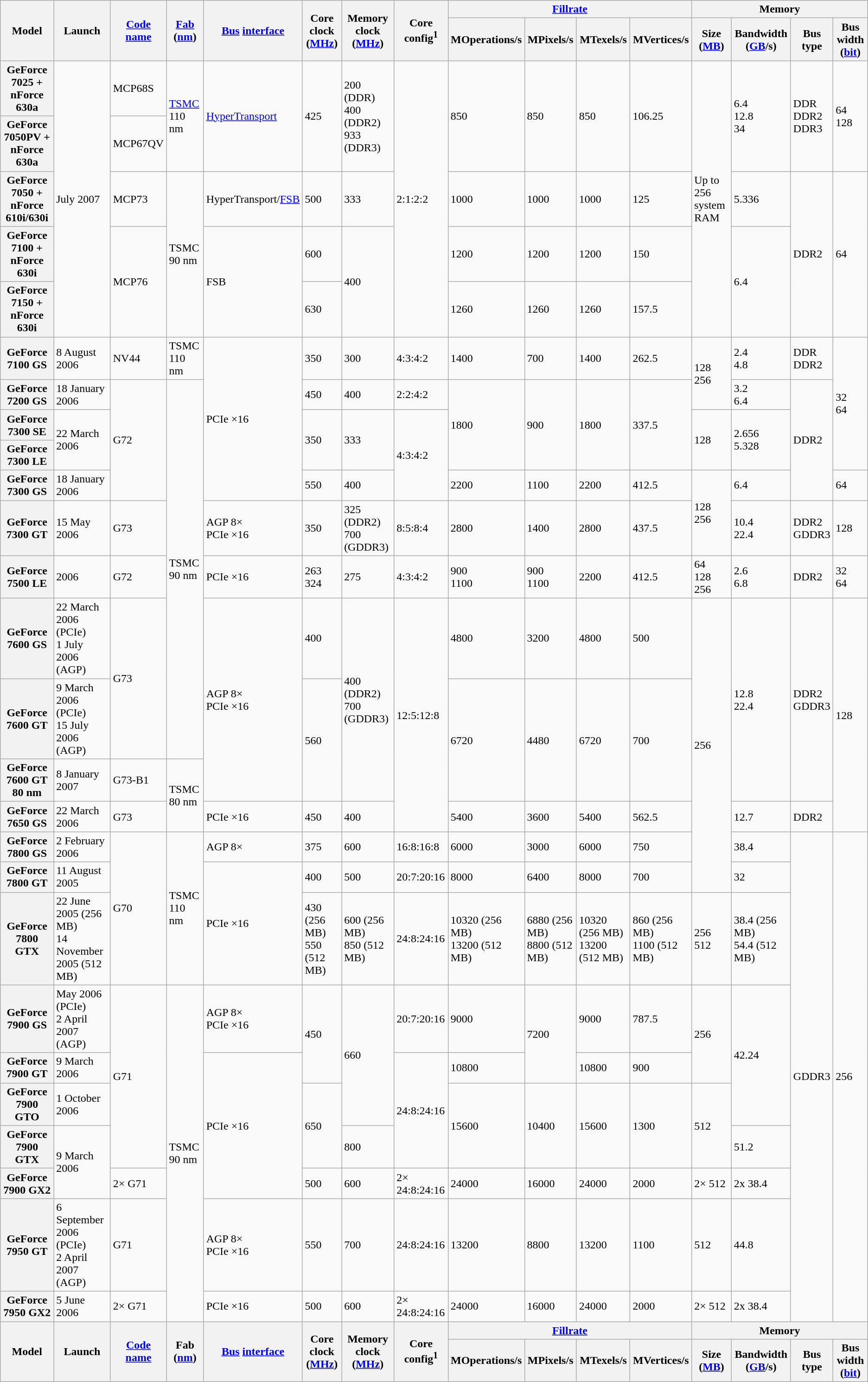<table class="wikitable">
<tr>
<th rowspan="2">Model</th>
<th rowspan="2">Launch</th>
<th rowspan="2"><a href='#'>Code name</a></th>
<th rowspan="2"><a href='#'>Fab</a> (<a href='#'>nm</a>)</th>
<th rowspan="2"><a href='#'>Bus</a> <a href='#'>interface</a></th>
<th rowspan="2">Core clock (<a href='#'>MHz</a>)</th>
<th rowspan="2">Memory clock (<a href='#'>MHz</a>)</th>
<th rowspan="2">Core config<sup>1</sup></th>
<th colspan="4"><a href='#'>Fillrate</a></th>
<th colspan="4">Memory</th>
</tr>
<tr>
<th>MOperations/s</th>
<th>MPixels/s</th>
<th>MTexels/s</th>
<th>MVertices/s</th>
<th>Size (<a href='#'>MB</a>)</th>
<th>Bandwidth (<a href='#'>GB</a>/s)</th>
<th>Bus type</th>
<th>Bus width (<a href='#'>bit</a>)</th>
</tr>
<tr>
<th>GeForce 7025 + nForce 630a</th>
<td rowspan="5">July 2007</td>
<td>MCP68S</td>
<td rowspan="2"><a href='#'>TSMC</a> 110 nm</td>
<td rowspan="2"><a href='#'>HyperTransport</a></td>
<td rowspan="2">425</td>
<td rowspan="2">200 (DDR)<br>400 (DDR2)<br>933 (DDR3)</td>
<td rowspan="5">2:1:2:2</td>
<td rowspan="2">850</td>
<td rowspan="2">850</td>
<td rowspan="2">850</td>
<td rowspan="2">106.25</td>
<td rowspan="5">Up to 256 system RAM</td>
<td rowspan="2">6.4<br>12.8<br>34</td>
<td rowspan="2">DDR<br>DDR2<br>DDR3</td>
<td rowspan="2">64<br>128</td>
</tr>
<tr>
<th>GeForce 7050PV + nForce 630a</th>
<td>MCP67QV</td>
</tr>
<tr>
<th>GeForce 7050 + nForce 610i/630i</th>
<td>MCP73</td>
<td rowspan="3">TSMC 90 nm</td>
<td>HyperTransport/<a href='#'>FSB</a></td>
<td>500</td>
<td>333</td>
<td>1000</td>
<td>1000</td>
<td>1000</td>
<td>125</td>
<td>5.336</td>
<td rowspan="3">DDR2</td>
<td rowspan="3">64</td>
</tr>
<tr>
<th>GeForce 7100 + nForce 630i</th>
<td rowspan="2">MCP76</td>
<td rowspan="2">FSB</td>
<td>600</td>
<td rowspan="2">400</td>
<td>1200</td>
<td>1200</td>
<td>1200</td>
<td>150</td>
<td rowspan="2">6.4</td>
</tr>
<tr>
<th>GeForce 7150 + nForce 630i</th>
<td>630</td>
<td>1260</td>
<td>1260</td>
<td>1260</td>
<td>157.5</td>
</tr>
<tr>
<th>GeForce 7100 GS</th>
<td>8 August 2006</td>
<td>NV44</td>
<td>TSMC 110 nm</td>
<td rowspan="5">PCIe ×16</td>
<td>350</td>
<td>300</td>
<td>4:3:4:2</td>
<td>1400</td>
<td>700</td>
<td>1400</td>
<td>262.5</td>
<td rowspan="2">128<br>256</td>
<td>2.4<br>4.8</td>
<td>DDR<br>DDR2</td>
<td rowspan="4">32<br>64</td>
</tr>
<tr>
<th>GeForce 7200 GS</th>
<td>18 January 2006</td>
<td rowspan="4">G72</td>
<td rowspan="8">TSMC 90 nm</td>
<td>450</td>
<td>400</td>
<td>2:2:4:2</td>
<td rowspan="3">1800</td>
<td rowspan="3">900</td>
<td rowspan="3">1800</td>
<td rowspan="3">337.5</td>
<td>3.2<br>6.4</td>
<td rowspan="4">DDR2</td>
</tr>
<tr>
<th>GeForce 7300 SE</th>
<td rowspan="2">22 March 2006</td>
<td rowspan="2">350</td>
<td rowspan="2">333</td>
<td rowspan="3">4:3:4:2</td>
<td rowspan="2">128</td>
<td rowspan="2">2.656<br>5.328</td>
</tr>
<tr>
<th>GeForce 7300 LE</th>
</tr>
<tr>
<th>GeForce 7300 GS</th>
<td>18 January 2006</td>
<td>550</td>
<td>400</td>
<td>2200</td>
<td>1100</td>
<td>2200</td>
<td>412.5</td>
<td rowspan="2">128<br>256</td>
<td>6.4</td>
<td>64</td>
</tr>
<tr>
<th>GeForce 7300 GT</th>
<td>15 May 2006</td>
<td>G73</td>
<td>AGP 8×<br>PCIe ×16</td>
<td>350</td>
<td>325 (DDR2)<br>700 (GDDR3)</td>
<td>8:5:8:4</td>
<td>2800</td>
<td>1400</td>
<td>2800</td>
<td>437.5</td>
<td>10.4<br>22.4</td>
<td>DDR2<br>GDDR3</td>
<td>128</td>
</tr>
<tr>
<th>GeForce 7500 LE</th>
<td>2006</td>
<td>G72</td>
<td>PCIe ×16</td>
<td>263<br>324</td>
<td>275</td>
<td>4:3:4:2</td>
<td>900<br>1100</td>
<td>900<br>1100</td>
<td>2200</td>
<td>412.5</td>
<td>64<br>128
256</td>
<td>2.6<br>6.8</td>
<td>DDR2</td>
<td>32<br>64</td>
</tr>
<tr>
<th>GeForce 7600 GS</th>
<td>22 March 2006 (PCIe)<br>1 July 2006 (AGP)</td>
<td rowspan="2">G73</td>
<td rowspan="3">AGP 8×<br>PCIe ×16</td>
<td>400</td>
<td rowspan="3">400 (DDR2)<br>700 (GDDR3)</td>
<td rowspan="4">12:5:12:8</td>
<td>4800</td>
<td>3200</td>
<td>4800</td>
<td>500</td>
<td rowspan="6">256</td>
<td rowspan="3">12.8<br>22.4</td>
<td rowspan="3">DDR2<br>GDDR3</td>
<td rowspan="4">128</td>
</tr>
<tr>
<th>GeForce 7600 GT</th>
<td>9 March 2006 (PCIe)<br>15 July 2006 (AGP)</td>
<td rowspan="2">560</td>
<td rowspan="2">6720</td>
<td rowspan="2">4480</td>
<td rowspan="2">6720</td>
<td rowspan="2">700</td>
</tr>
<tr>
<th>GeForce 7600 GT 80 nm</th>
<td>8 January 2007</td>
<td>G73-B1</td>
<td rowspan="2">TSMC 80 nm</td>
</tr>
<tr>
<th>GeForce 7650 GS</th>
<td>22 March 2006</td>
<td>G73</td>
<td>PCIe ×16</td>
<td>450</td>
<td>400</td>
<td>5400</td>
<td>3600</td>
<td>5400</td>
<td>562.5</td>
<td>12.7</td>
<td>DDR2</td>
</tr>
<tr>
<th>GeForce 7800 GS</th>
<td>2 February 2006</td>
<td rowspan="3">G70</td>
<td rowspan="3">TSMC 110 nm</td>
<td>AGP 8×</td>
<td>375</td>
<td>600</td>
<td>16:8:16:8</td>
<td>6000</td>
<td>3000</td>
<td>6000</td>
<td>750</td>
<td>38.4</td>
<td rowspan="10">GDDR3</td>
<td rowspan="10">256</td>
</tr>
<tr>
<th>GeForce 7800 GT</th>
<td>11 August 2005</td>
<td rowspan="2">PCIe ×16</td>
<td>400</td>
<td>500</td>
<td>20:7:20:16</td>
<td>8000</td>
<td>6400</td>
<td>8000</td>
<td>700</td>
<td>32</td>
</tr>
<tr>
<th>GeForce 7800 GTX</th>
<td>22 June 2005 (256 MB)<br>14 November 2005 (512 MB)</td>
<td>430 (256 MB)<br>550 (512 MB)</td>
<td>600 (256 MB)<br>850 (512 MB)</td>
<td>24:8:24:16</td>
<td>10320 (256 MB)<br>13200 (512 MB)</td>
<td>6880 (256 MB)<br>8800 (512 MB)</td>
<td>10320 (256 MB)<br>13200 (512 MB)</td>
<td>860 (256 MB)<br>1100 (512 MB)</td>
<td>256<br>512</td>
<td>38.4 (256 MB)<br>54.4 (512 MB)</td>
</tr>
<tr>
<th>GeForce 7900 GS</th>
<td>May 2006 (PCIe)<br>2 April 2007 (AGP)</td>
<td rowspan="4">G71</td>
<td rowspan="7">TSMC 90 nm</td>
<td>AGP 8×<br>PCIe ×16</td>
<td rowspan="2">450</td>
<td rowspan="3">660</td>
<td>20:7:20:16</td>
<td>9000</td>
<td rowspan="2">7200</td>
<td>9000</td>
<td>787.5</td>
<td rowspan="2">256</td>
<td rowspan="3">42.24</td>
</tr>
<tr>
<th>GeForce 7900 GT</th>
<td>9 March 2006</td>
<td rowspan="4">PCIe ×16</td>
<td rowspan="3">24:8:24:16</td>
<td>10800</td>
<td>10800</td>
<td>900</td>
</tr>
<tr>
<th>GeForce 7900 GTO</th>
<td>1 October 2006</td>
<td rowspan="2">650</td>
<td rowspan="2">15600</td>
<td rowspan="2">10400</td>
<td rowspan="2">15600</td>
<td rowspan="2">1300</td>
<td rowspan="2">512</td>
</tr>
<tr>
<th>GeForce 7900 GTX</th>
<td rowspan="2">9 March 2006</td>
<td>800</td>
<td>51.2</td>
</tr>
<tr>
<th>GeForce 7900 GX2</th>
<td>2× G71</td>
<td>500</td>
<td>600</td>
<td>2× 24:8:24:16</td>
<td>24000</td>
<td>16000</td>
<td>24000</td>
<td>2000</td>
<td>2× 512</td>
<td>2x 38.4</td>
</tr>
<tr>
<th>GeForce 7950 GT</th>
<td>6 September 2006 (PCIe)<br>2 April 2007 (AGP)</td>
<td>G71</td>
<td>AGP 8×<br>PCIe ×16</td>
<td>550</td>
<td>700</td>
<td>24:8:24:16</td>
<td>13200</td>
<td>8800</td>
<td>13200</td>
<td>1100</td>
<td>512</td>
<td>44.8</td>
</tr>
<tr>
<th>GeForce 7950 GX2</th>
<td>5 June 2006</td>
<td>2× G71</td>
<td>PCIe ×16</td>
<td>500</td>
<td>600</td>
<td>2× 24:8:24:16</td>
<td>24000</td>
<td>16000</td>
<td>24000</td>
<td>2000</td>
<td>2× 512</td>
<td>2x 38.4</td>
</tr>
<tr>
<th rowspan="2">Model</th>
<th rowspan="2">Launch</th>
<th rowspan="2"><a href='#'>Code name</a></th>
<th rowspan="2">Fab (<a href='#'>nm</a>)</th>
<th rowspan="2"><a href='#'>Bus</a> <a href='#'>interface</a></th>
<th rowspan="2">Core clock (<a href='#'>MHz</a>)</th>
<th rowspan="2">Memory clock (<a href='#'>MHz</a>)</th>
<th rowspan="2">Core config<sup>1</sup></th>
<th colspan="4"><a href='#'>Fillrate</a></th>
<th colspan="4">Memory</th>
</tr>
<tr>
<th>MOperations/s</th>
<th>MPixels/s</th>
<th>MTexels/s</th>
<th>MVertices/s</th>
<th>Size (<a href='#'>MB</a>)</th>
<th>Bandwidth (<a href='#'>GB</a>/s)</th>
<th>Bus type</th>
<th>Bus width (<a href='#'>bit</a>)</th>
</tr>
</table>
